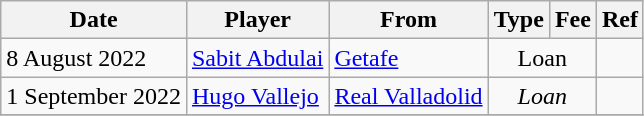<table class="wikitable">
<tr>
<th>Date</th>
<th>Player</th>
<th>From</th>
<th>Type</th>
<th>Fee</th>
<th>Ref</th>
</tr>
<tr>
<td>8 August 2022</td>
<td> <a href='#'>Sabit Abdulai</a></td>
<td><a href='#'>Getafe</a></td>
<td colspan="2" align=center>Loan</td>
<td align=center></td>
</tr>
<tr>
<td>1 September 2022</td>
<td> <a href='#'>Hugo Vallejo</a></td>
<td><a href='#'>Real Valladolid</a></td>
<td colspan=2 align=center><em>Loan</em></td>
<td align=center></td>
</tr>
<tr>
</tr>
</table>
